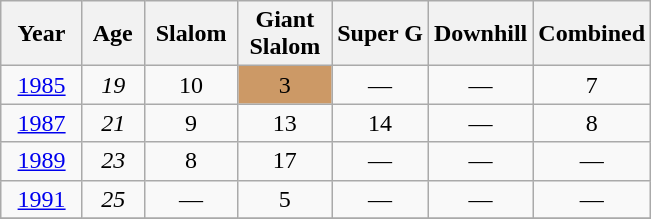<table class=wikitable style="text-align:center">
<tr>
<th>  Year  </th>
<th> Age </th>
<th> Slalom </th>
<th> Giant <br> Slalom </th>
<th>Super G</th>
<th>Downhill</th>
<th>Combined</th>
</tr>
<tr>
<td><a href='#'>1985</a></td>
<td><em>19</em></td>
<td>10</td>
<td style="background:#c96;">3</td>
<td>—</td>
<td>—</td>
<td>7</td>
</tr>
<tr>
<td><a href='#'>1987</a></td>
<td><em>21</em></td>
<td>9</td>
<td>13</td>
<td>14</td>
<td>—</td>
<td>8</td>
</tr>
<tr>
<td><a href='#'>1989</a></td>
<td><em>23</em></td>
<td>8</td>
<td>17</td>
<td>—</td>
<td>—</td>
<td>—</td>
</tr>
<tr>
<td><a href='#'>1991</a></td>
<td><em>25</em></td>
<td>—</td>
<td>5</td>
<td>—</td>
<td>—</td>
<td>—</td>
</tr>
<tr>
</tr>
</table>
